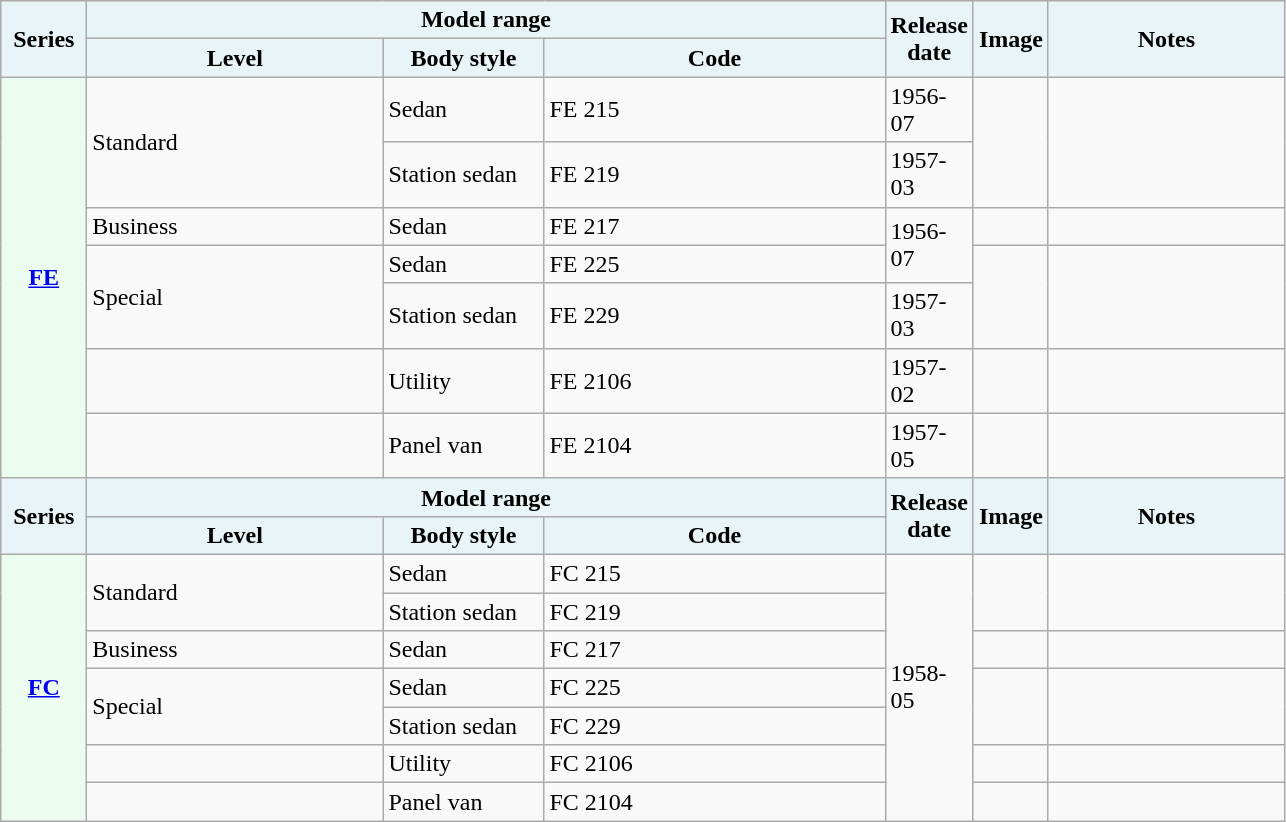<table class = "wikitable">
<tr>
<th width="50" rowspan = "2" style="background:#e8f4f8;">Series</th>
<th colspan = "3" style="background:#e8f4f8;">Model range</th>
<th width="30" rowspan = "2" style="background:#e8f4f8;">Release date</th>
<th width="30" rowspan = "2" style="background:#e8f4f8;">Image</th>
<th width="150" rowspan = "2" style="background:#e8f4f8;">Notes</th>
</tr>
<tr>
<th width="190" style="background:#e8f4f8;">Level</th>
<th width="100" style="background:#e8f4f8;">Body style</th>
<th width="220" style="background:#e8f4f8;">Code</th>
</tr>
<tr>
<td align = "center" rowspan = "7" style="background:#ecfcf0;"><strong><a href='#'>FE</a></strong></td>
<td rowspan = "2">Standard</td>
<td>Sedan</td>
<td>FE 215</td>
<td>1956-07</td>
<td rowspan = "2"></td>
<td rowspan = "2"></td>
</tr>
<tr>
<td>Station sedan</td>
<td>FE 219</td>
<td>1957-03</td>
</tr>
<tr>
<td>Business</td>
<td>Sedan</td>
<td>FE 217</td>
<td rowspan = "2">1956-07</td>
<td></td>
<td></td>
</tr>
<tr>
<td rowspan = "2">Special</td>
<td>Sedan</td>
<td>FE 225</td>
<td rowspan = "2"></td>
<td rowspan = "2"></td>
</tr>
<tr>
<td>Station sedan</td>
<td>FE 229</td>
<td>1957-03</td>
</tr>
<tr>
<td></td>
<td>Utility</td>
<td>FE 2106</td>
<td>1957-02</td>
<td></td>
<td></td>
</tr>
<tr>
<td></td>
<td>Panel van</td>
<td>FE 2104</td>
<td>1957-05</td>
<td></td>
<td></td>
</tr>
<tr>
<th rowspan = "2" style="background:#e8f4f8;">Series</th>
<th colspan = "3" style="background:#e8f4f8;">Model range</th>
<th rowspan = "2" style="background:#e8f4f8;">Release date</th>
<th rowspan = "2" style="background:#e8f4f8;">Image</th>
<th rowspan = "2" style="background:#e8f4f8;">Notes</th>
</tr>
<tr>
<th style="background:#e8f4f8;">Level</th>
<th style="background:#e8f4f8;">Body style</th>
<th style="background:#e8f4f8;">Code</th>
</tr>
<tr>
<td align = "center" rowspan = "7" style="background:#ecfcf0;"><strong><a href='#'>FC</a></strong></td>
<td rowspan = "2">Standard</td>
<td>Sedan</td>
<td>FC 215</td>
<td rowspan = "7">1958-05</td>
<td rowspan = "2"></td>
<td rowspan = "2"></td>
</tr>
<tr>
<td>Station sedan</td>
<td>FC 219</td>
</tr>
<tr>
<td>Business</td>
<td>Sedan</td>
<td>FC 217</td>
<td></td>
<td></td>
</tr>
<tr>
<td rowspan = "2">Special</td>
<td>Sedan</td>
<td>FC 225</td>
<td rowspan = "2"></td>
<td rowspan = "2"></td>
</tr>
<tr>
<td>Station sedan</td>
<td>FC 229</td>
</tr>
<tr>
<td></td>
<td>Utility</td>
<td>FC 2106</td>
<td></td>
<td></td>
</tr>
<tr>
<td></td>
<td>Panel van</td>
<td>FC 2104</td>
<td></td>
<td></td>
</tr>
</table>
